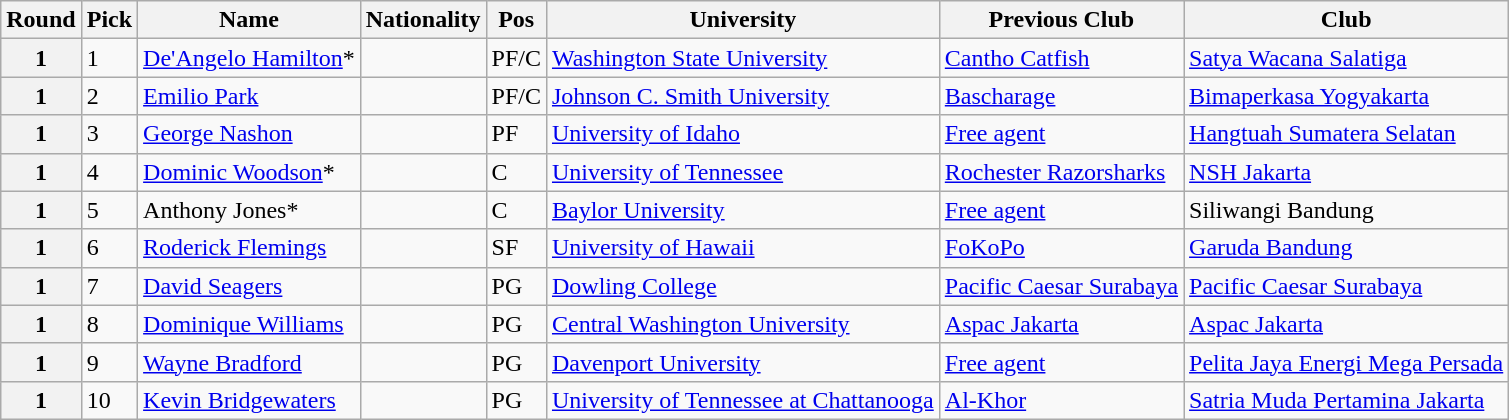<table class="wikitable">
<tr>
<th>Round</th>
<th>Pick</th>
<th>Name</th>
<th>Nationality</th>
<th>Pos</th>
<th>University</th>
<th>Previous Club</th>
<th>Club</th>
</tr>
<tr>
<th>1</th>
<td>1</td>
<td><a href='#'>De'Angelo Hamilton</a>*</td>
<td></td>
<td>PF/C</td>
<td><a href='#'>Washington State University</a></td>
<td> <a href='#'>Cantho Catfish</a></td>
<td><a href='#'>Satya Wacana Salatiga</a></td>
</tr>
<tr>
<th>1</th>
<td>2</td>
<td><a href='#'>Emilio Park</a></td>
<td></td>
<td>PF/C</td>
<td><a href='#'>Johnson C. Smith University</a></td>
<td> <a href='#'>Bascharage</a></td>
<td><a href='#'>Bimaperkasa Yogyakarta</a></td>
</tr>
<tr>
<th>1</th>
<td>3</td>
<td><a href='#'>George Nashon</a></td>
<td></td>
<td>PF</td>
<td><a href='#'>University of Idaho</a></td>
<td><a href='#'>Free agent</a></td>
<td><a href='#'>Hangtuah Sumatera Selatan</a></td>
</tr>
<tr>
<th>1</th>
<td>4</td>
<td><a href='#'>Dominic Woodson</a>*</td>
<td></td>
<td>C</td>
<td><a href='#'>University of Tennessee</a></td>
<td> <a href='#'>Rochester Razorsharks</a></td>
<td><a href='#'>NSH Jakarta</a></td>
</tr>
<tr>
<th>1</th>
<td>5</td>
<td>Anthony Jones*</td>
<td></td>
<td>C</td>
<td><a href='#'>Baylor University</a></td>
<td><a href='#'>Free agent</a></td>
<td>Siliwangi Bandung</td>
</tr>
<tr>
<th>1</th>
<td>6</td>
<td><a href='#'>Roderick Flemings</a></td>
<td></td>
<td>SF</td>
<td><a href='#'>University of Hawaii</a></td>
<td> <a href='#'>FoKoPo</a></td>
<td><a href='#'>Garuda Bandung</a></td>
</tr>
<tr>
<th>1</th>
<td>7</td>
<td><a href='#'>David Seagers</a></td>
<td></td>
<td>PG</td>
<td><a href='#'>Dowling College</a></td>
<td> <a href='#'>Pacific Caesar Surabaya</a></td>
<td><a href='#'>Pacific Caesar Surabaya</a></td>
</tr>
<tr>
<th>1</th>
<td>8</td>
<td><a href='#'>Dominique Williams</a></td>
<td></td>
<td>PG</td>
<td><a href='#'>Central Washington University</a></td>
<td> <a href='#'>Aspac Jakarta</a></td>
<td><a href='#'>Aspac Jakarta</a></td>
</tr>
<tr>
<th>1</th>
<td>9</td>
<td><a href='#'>Wayne Bradford</a></td>
<td></td>
<td>PG</td>
<td><a href='#'>Davenport University</a></td>
<td><a href='#'>Free agent</a></td>
<td><a href='#'>Pelita Jaya Energi Mega Persada</a></td>
</tr>
<tr>
<th>1</th>
<td>10</td>
<td><a href='#'>Kevin Bridgewaters</a></td>
<td></td>
<td>PG</td>
<td><a href='#'>University of Tennessee at Chattanooga</a></td>
<td> <a href='#'>Al-Khor</a></td>
<td><a href='#'>Satria Muda Pertamina Jakarta</a></td>
</tr>
</table>
